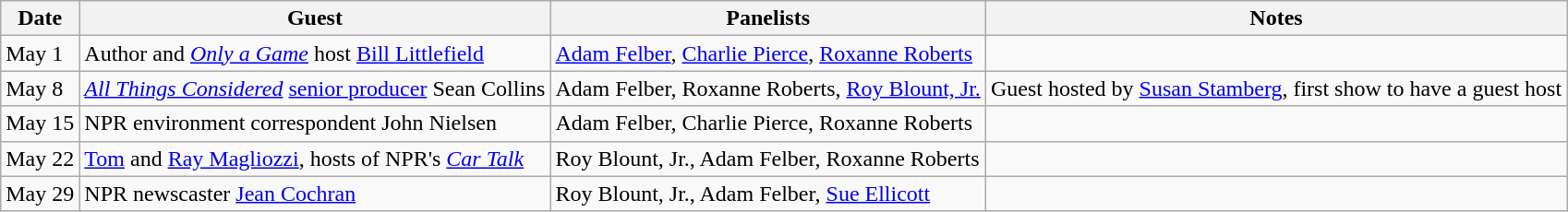<table class="wikitable">
<tr>
<th>Date</th>
<th>Guest</th>
<th>Panelists</th>
<th>Notes</th>
</tr>
<tr>
<td>May 1</td>
<td>Author and <em><a href='#'>Only a Game</a></em> host <a href='#'>Bill Littlefield</a></td>
<td><a href='#'>Adam Felber</a>, <a href='#'>Charlie Pierce</a>, <a href='#'>Roxanne Roberts</a></td>
<td></td>
</tr>
<tr>
<td>May 8</td>
<td><em><a href='#'>All Things Considered</a></em> <a href='#'>senior producer</a> Sean Collins</td>
<td>Adam Felber, Roxanne Roberts, <a href='#'>Roy Blount, Jr.</a></td>
<td>Guest hosted by <a href='#'>Susan Stamberg</a>, first show to have a guest host</td>
</tr>
<tr>
<td>May 15</td>
<td>NPR environment correspondent John Nielsen</td>
<td>Adam Felber, Charlie Pierce, Roxanne Roberts</td>
<td></td>
</tr>
<tr>
<td>May 22</td>
<td><a href='#'>Tom</a> and <a href='#'>Ray Magliozzi</a>, hosts of NPR's <em><a href='#'>Car Talk</a></em></td>
<td>Roy Blount, Jr., Adam Felber, Roxanne Roberts</td>
</tr>
<tr>
<td>May 29</td>
<td>NPR newscaster <a href='#'>Jean Cochran</a></td>
<td>Roy Blount, Jr., Adam Felber, <a href='#'>Sue Ellicott</a></td>
<td></td>
</tr>
</table>
